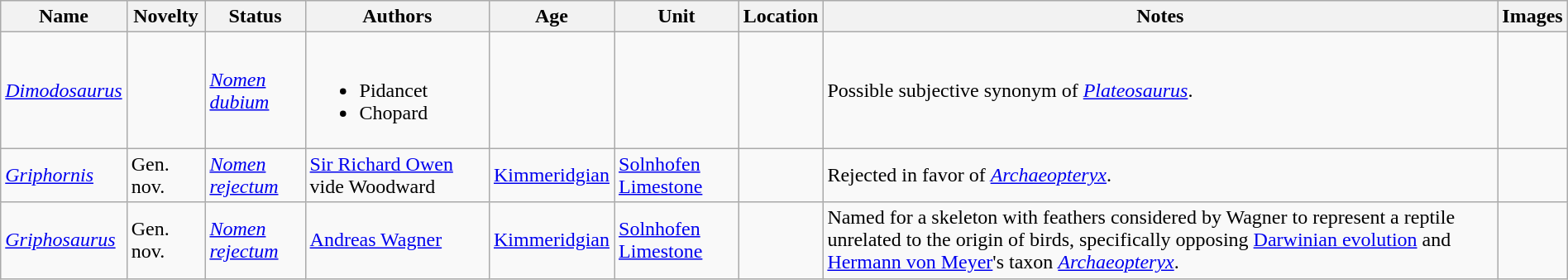<table class="wikitable sortable" align="center" width="100%">
<tr>
<th>Name</th>
<th>Novelty</th>
<th>Status</th>
<th>Authors</th>
<th>Age</th>
<th>Unit</th>
<th>Location</th>
<th>Notes</th>
<th>Images</th>
</tr>
<tr>
<td><em><a href='#'>Dimodosaurus</a></em></td>
<td></td>
<td><em><a href='#'>Nomen dubium</a></em></td>
<td><br><ul><li>Pidancet</li><li>Chopard</li></ul></td>
<td></td>
<td></td>
<td></td>
<td>Possible subjective synonym of <em><a href='#'>Plateosaurus</a></em>.</td>
<td></td>
</tr>
<tr>
<td><em><a href='#'>Griphornis</a></em></td>
<td>Gen. nov.</td>
<td><em><a href='#'>Nomen rejectum</a></em></td>
<td><a href='#'>Sir Richard Owen</a> vide Woodward</td>
<td><a href='#'>Kimmeridgian</a></td>
<td><a href='#'>Solnhofen Limestone</a></td>
<td></td>
<td>Rejected in favor of <em><a href='#'>Archaeopteryx</a></em>.</td>
<td></td>
</tr>
<tr>
<td><em><a href='#'>Griphosaurus</a></em></td>
<td>Gen. nov.</td>
<td><em><a href='#'>Nomen rejectum</a></em></td>
<td><a href='#'>Andreas Wagner</a></td>
<td><a href='#'>Kimmeridgian</a></td>
<td><a href='#'>Solnhofen Limestone</a></td>
<td></td>
<td>Named for a skeleton with feathers considered by Wagner to represent a reptile unrelated to the origin of birds, specifically opposing <a href='#'>Darwinian evolution</a> and <a href='#'>Hermann von Meyer</a>'s taxon <em><a href='#'>Archaeopteryx</a></em>.</td>
<td></td>
</tr>
</table>
